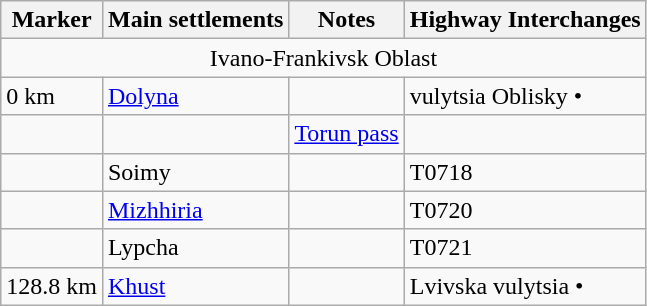<table class="wikitable">
<tr>
<th>Marker</th>
<th>Main settlements</th>
<th>Notes</th>
<th>Highway Interchanges</th>
</tr>
<tr>
<td align=center colspan=4>Ivano-Frankivsk Oblast</td>
</tr>
<tr>
<td>0 km</td>
<td><a href='#'>Dolyna</a></td>
<td></td>
<td>vulytsia Oblisky • </td>
</tr>
<tr>
<td></td>
<td></td>
<td><a href='#'>Torun pass</a></td>
<td></td>
</tr>
<tr>
<td></td>
<td>Soimy</td>
<td></td>
<td>T0718</td>
</tr>
<tr>
<td></td>
<td><a href='#'>Mizhhiria</a></td>
<td></td>
<td>T0720</td>
</tr>
<tr>
<td></td>
<td>Lypcha</td>
<td></td>
<td>T0721</td>
</tr>
<tr>
<td>128.8 km</td>
<td><a href='#'>Khust</a></td>
<td></td>
<td>Lvivska vulytsia • </td>
</tr>
</table>
